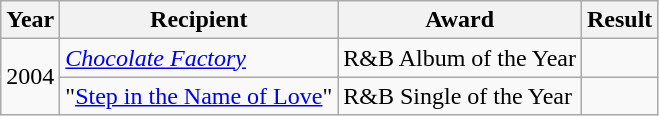<table class="wikitable">
<tr>
<th>Year</th>
<th>Recipient</th>
<th>Award</th>
<th>Result</th>
</tr>
<tr>
<td rowspan="2">2004</td>
<td><em><a href='#'>Chocolate Factory</a></em></td>
<td>R&B Album of the Year</td>
<td></td>
</tr>
<tr>
<td>"<a href='#'>Step in the Name of Love</a>"</td>
<td>R&B Single of the Year</td>
<td></td>
</tr>
</table>
